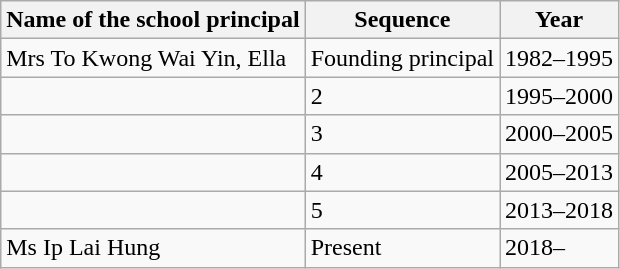<table class="wikitable">
<tr>
<th>Name of the school principal</th>
<th>Sequence</th>
<th>Year</th>
</tr>
<tr>
<td>Mrs To Kwong Wai Yin, Ella</td>
<td>Founding principal</td>
<td>1982–1995</td>
</tr>
<tr>
<td></td>
<td>2</td>
<td>1995–2000</td>
</tr>
<tr>
<td></td>
<td>3</td>
<td>2000–2005</td>
</tr>
<tr>
<td></td>
<td>4</td>
<td>2005–2013</td>
</tr>
<tr>
<td></td>
<td>5</td>
<td>2013–2018</td>
</tr>
<tr>
<td>Ms Ip Lai Hung</td>
<td>Present</td>
<td>2018–</td>
</tr>
</table>
